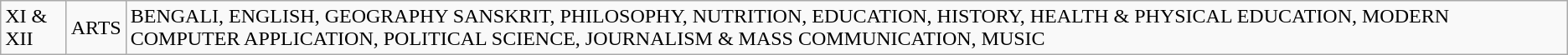<table class="wikitable">
<tr>
<td>XI & XII</td>
<td>ARTS</td>
<td>BENGALI, ENGLISH, GEOGRAPHY SANSKRIT, PHILOSOPHY, NUTRITION, EDUCATION, HISTORY, HEALTH & PHYSICAL EDUCATION, MODERN COMPUTER APPLICATION, POLITICAL SCIENCE, JOURNALISM & MASS COMMUNICATION, MUSIC</td>
</tr>
</table>
